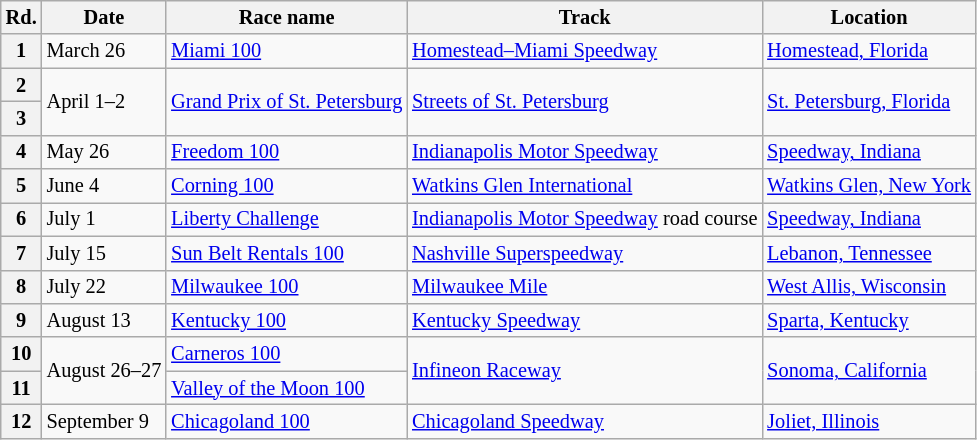<table class="wikitable" style="font-size: 85%">
<tr>
<th>Rd.</th>
<th>Date</th>
<th>Race name</th>
<th>Track</th>
<th>Location</th>
</tr>
<tr>
<th>1</th>
<td>March 26</td>
<td><a href='#'>Miami 100</a></td>
<td> <a href='#'>Homestead–Miami Speedway</a></td>
<td><a href='#'>Homestead, Florida</a></td>
</tr>
<tr>
<th>2</th>
<td rowspan="2">April 1–2</td>
<td rowspan="2"><a href='#'>Grand Prix of St. Petersburg</a></td>
<td rowspan="2"> <a href='#'>Streets of St. Petersburg</a></td>
<td rowspan="2"><a href='#'>St. Petersburg, Florida</a></td>
</tr>
<tr>
<th>3</th>
</tr>
<tr>
<th>4</th>
<td>May 26</td>
<td><a href='#'>Freedom 100</a></td>
<td> <a href='#'>Indianapolis Motor Speedway</a></td>
<td><a href='#'>Speedway, Indiana</a></td>
</tr>
<tr>
<th>5</th>
<td>June 4</td>
<td><a href='#'>Corning 100</a></td>
<td> <a href='#'>Watkins Glen International</a></td>
<td><a href='#'>Watkins Glen, New York</a></td>
</tr>
<tr>
<th>6</th>
<td>July 1</td>
<td><a href='#'>Liberty Challenge</a></td>
<td> <a href='#'>Indianapolis Motor Speedway</a> road course</td>
<td><a href='#'>Speedway, Indiana</a></td>
</tr>
<tr>
<th>7</th>
<td>July 15</td>
<td><a href='#'>Sun Belt Rentals 100</a></td>
<td> <a href='#'>Nashville Superspeedway</a></td>
<td><a href='#'>Lebanon, Tennessee</a></td>
</tr>
<tr>
<th>8</th>
<td>July 22</td>
<td><a href='#'>Milwaukee 100</a></td>
<td> <a href='#'>Milwaukee Mile</a></td>
<td><a href='#'>West Allis, Wisconsin</a></td>
</tr>
<tr>
<th>9</th>
<td>August 13</td>
<td><a href='#'>Kentucky 100</a></td>
<td> <a href='#'>Kentucky Speedway</a></td>
<td><a href='#'>Sparta, Kentucky</a></td>
</tr>
<tr>
<th>10</th>
<td rowspan="2">August 26–27</td>
<td><a href='#'>Carneros 100</a></td>
<td rowspan="2"> <a href='#'>Infineon Raceway</a></td>
<td rowspan="2"><a href='#'>Sonoma, California</a></td>
</tr>
<tr>
<th>11</th>
<td><a href='#'>Valley of the Moon 100</a></td>
</tr>
<tr>
<th>12</th>
<td>September 9</td>
<td><a href='#'>Chicagoland 100</a></td>
<td> <a href='#'>Chicagoland Speedway</a></td>
<td><a href='#'>Joliet, Illinois</a></td>
</tr>
</table>
